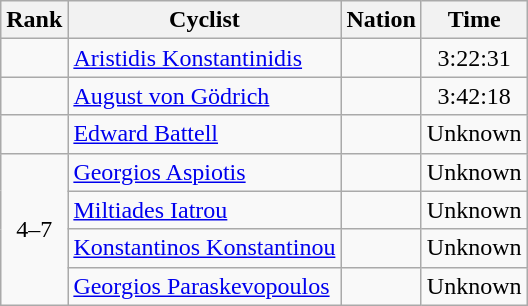<table class="wikitable sortable" style="text-align:center">
<tr>
<th>Rank</th>
<th>Cyclist</th>
<th>Nation</th>
<th>Time</th>
</tr>
<tr>
<td></td>
<td align=left><a href='#'>Aristidis Konstantinidis</a></td>
<td align=left></td>
<td>3:22:31</td>
</tr>
<tr>
<td></td>
<td align=left><a href='#'>August von Gödrich</a></td>
<td align=left></td>
<td>3:42:18</td>
</tr>
<tr>
<td></td>
<td align=left><a href='#'>Edward Battell</a></td>
<td align=left></td>
<td>Unknown</td>
</tr>
<tr>
<td rowspan=4>4–7</td>
<td align=left><a href='#'>Georgios Aspiotis</a></td>
<td align=left></td>
<td>Unknown</td>
</tr>
<tr>
<td align=left><a href='#'>Miltiades Iatrou</a></td>
<td align=left></td>
<td>Unknown</td>
</tr>
<tr>
<td align=left><a href='#'>Konstantinos Konstantinou</a></td>
<td align=left></td>
<td>Unknown</td>
</tr>
<tr>
<td align=left><a href='#'>Georgios Paraskevopoulos</a></td>
<td align=left></td>
<td>Unknown</td>
</tr>
</table>
